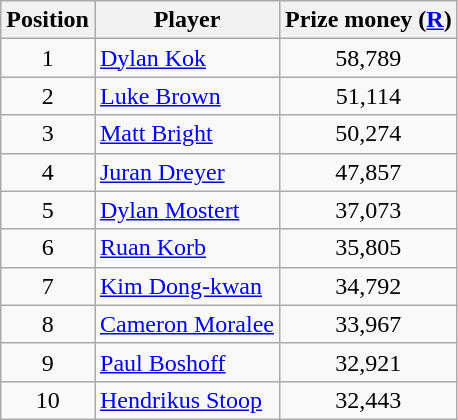<table class=wikitable>
<tr>
<th>Position</th>
<th>Player</th>
<th>Prize money (<a href='#'>R</a>)</th>
</tr>
<tr>
<td align=center>1</td>
<td> <a href='#'>Dylan Kok</a></td>
<td align=center>58,789</td>
</tr>
<tr>
<td align=center>2</td>
<td> <a href='#'>Luke Brown</a></td>
<td align=center>51,114</td>
</tr>
<tr>
<td align=center>3</td>
<td> <a href='#'>Matt Bright</a></td>
<td align=center>50,274</td>
</tr>
<tr>
<td align=center>4</td>
<td> <a href='#'>Juran Dreyer</a></td>
<td align=center>47,857</td>
</tr>
<tr>
<td align=center>5</td>
<td> <a href='#'>Dylan Mostert</a></td>
<td align=center>37,073</td>
</tr>
<tr>
<td align=center>6</td>
<td> <a href='#'>Ruan Korb</a></td>
<td align=center>35,805</td>
</tr>
<tr>
<td align=center>7</td>
<td> <a href='#'>Kim Dong-kwan</a></td>
<td align=center>34,792</td>
</tr>
<tr>
<td align=center>8</td>
<td> <a href='#'>Cameron Moralee</a></td>
<td align=center>33,967</td>
</tr>
<tr>
<td align=center>9</td>
<td> <a href='#'>Paul Boshoff</a></td>
<td align=center>32,921</td>
</tr>
<tr>
<td align=center>10</td>
<td> <a href='#'>Hendrikus Stoop</a></td>
<td align=center>32,443</td>
</tr>
</table>
